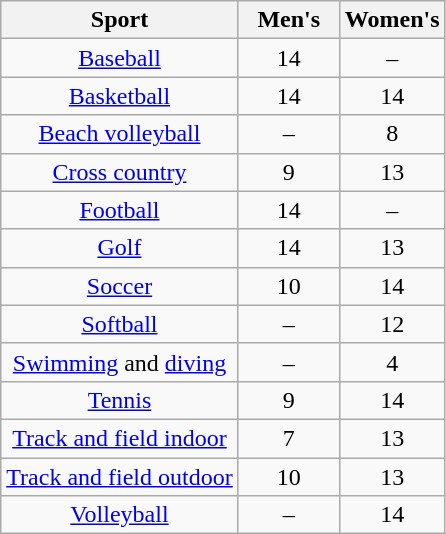<table class="wikitable sortable" style=text-align:center>
<tr>
<th>Sport</th>
<th width=60>Men's</th>
<th>Women's</th>
</tr>
<tr>
<td><a href='#'>Baseball</a></td>
<td>14</td>
<td>–</td>
</tr>
<tr>
<td><a href='#'>Basketball</a></td>
<td>14</td>
<td>14</td>
</tr>
<tr>
<td><a href='#'>Beach volleyball</a></td>
<td>–</td>
<td>8</td>
</tr>
<tr>
<td><a href='#'>Cross country</a></td>
<td>9</td>
<td>13</td>
</tr>
<tr>
<td><a href='#'>Football</a></td>
<td>14</td>
<td>–</td>
</tr>
<tr>
<td><a href='#'>Golf</a></td>
<td>14</td>
<td>13</td>
</tr>
<tr>
<td><a href='#'>Soccer</a></td>
<td>10</td>
<td>14</td>
</tr>
<tr>
<td><a href='#'>Softball</a></td>
<td>–</td>
<td>12</td>
</tr>
<tr>
<td><a href='#'>Swimming</a> and <a href='#'>diving</a></td>
<td>–</td>
<td>4</td>
</tr>
<tr>
<td><a href='#'>Tennis</a></td>
<td>9</td>
<td>14</td>
</tr>
<tr>
<td><a href='#'>Track and field indoor</a></td>
<td>7</td>
<td>13</td>
</tr>
<tr>
<td><a href='#'>Track and field outdoor</a></td>
<td>10</td>
<td>13</td>
</tr>
<tr>
<td><a href='#'>Volleyball</a></td>
<td>–</td>
<td>14</td>
</tr>
</table>
